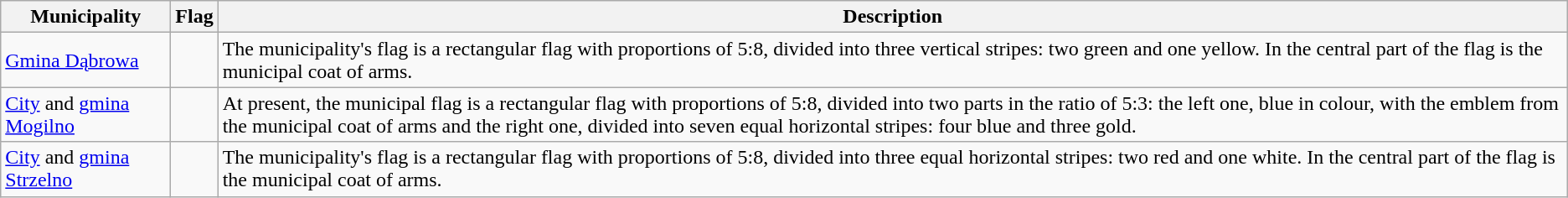<table class="wikitable" style="text-align: left">
<tr>
<th>Municipality</th>
<th>Flag</th>
<th>Description</th>
</tr>
<tr>
<td><a href='#'>Gmina Dąbrowa</a></td>
<td></td>
<td>The municipality's flag is a rectangular flag with proportions of 5:8, divided into three vertical stripes: two green and one yellow. In the central part of the flag is the municipal coat of arms.</td>
</tr>
<tr>
<td><a href='#'>City</a> and <a href='#'>gmina Mogilno</a></td>
<td></td>
<td>At present, the municipal flag is a rectangular flag with proportions of 5:8, divided into two parts in the ratio of 5:3: the left one, blue in colour, with the emblem from the municipal coat of arms and the right one, divided into seven equal horizontal stripes: four blue and three gold.</td>
</tr>
<tr>
<td><a href='#'>City</a> and <a href='#'>gmina Strzelno</a></td>
<td></td>
<td>The municipality's flag is a rectangular flag with proportions of 5:8, divided into three equal horizontal stripes: two red and one white. In the central part of the flag is the municipal coat of arms.</td>
</tr>
</table>
